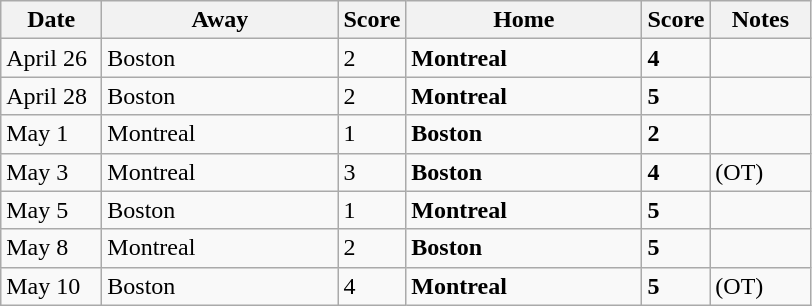<table class="wikitable">
<tr>
<th width="60">Date</th>
<th width="150">Away</th>
<th width="5">Score</th>
<th width="150">Home</th>
<th width="5">Score</th>
<th width="60">Notes</th>
</tr>
<tr>
<td>April 26</td>
<td>Boston</td>
<td>2</td>
<td><strong>Montreal </strong></td>
<td><strong>4</strong></td>
<td></td>
</tr>
<tr>
<td>April 28</td>
<td>Boston</td>
<td>2</td>
<td><strong>Montreal </strong></td>
<td><strong>5</strong></td>
<td></td>
</tr>
<tr>
<td>May 1</td>
<td>Montreal</td>
<td>1</td>
<td><strong>Boston </strong></td>
<td><strong>2</strong></td>
<td></td>
</tr>
<tr>
<td>May 3</td>
<td>Montreal</td>
<td>3</td>
<td><strong>Boston </strong></td>
<td><strong>4</strong></td>
<td>(OT)</td>
</tr>
<tr>
<td>May 5</td>
<td>Boston</td>
<td>1</td>
<td><strong>Montreal </strong></td>
<td><strong>5</strong></td>
<td></td>
</tr>
<tr>
<td>May 8</td>
<td>Montreal</td>
<td>2</td>
<td><strong>Boston </strong></td>
<td><strong>5</strong></td>
<td></td>
</tr>
<tr>
<td>May 10</td>
<td>Boston</td>
<td>4</td>
<td><strong>Montreal </strong></td>
<td><strong>5</strong></td>
<td>(OT)</td>
</tr>
</table>
